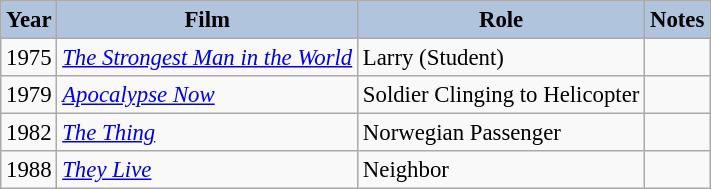<table class="wikitable" style="font-size:95%;">
<tr>
<th style="background:#B0C4DE;">Year</th>
<th style="background:#B0C4DE;">Film</th>
<th style="background:#B0C4DE;">Role</th>
<th style="background:#B0C4DE;">Notes</th>
</tr>
<tr>
<td>1975</td>
<td><em><a href='#'>The Strongest Man in the World</a></em></td>
<td>Larry (Student)</td>
<td></td>
</tr>
<tr>
<td>1979</td>
<td><em><a href='#'>Apocalypse Now</a></em></td>
<td>Soldier Clinging to Helicopter</td>
<td></td>
</tr>
<tr>
<td>1982</td>
<td><em><a href='#'>The Thing</a></em></td>
<td>Norwegian Passenger</td>
<td></td>
</tr>
<tr>
<td>1988</td>
<td><em><a href='#'>They Live</a></em></td>
<td>Neighbor</td>
<td></td>
</tr>
</table>
